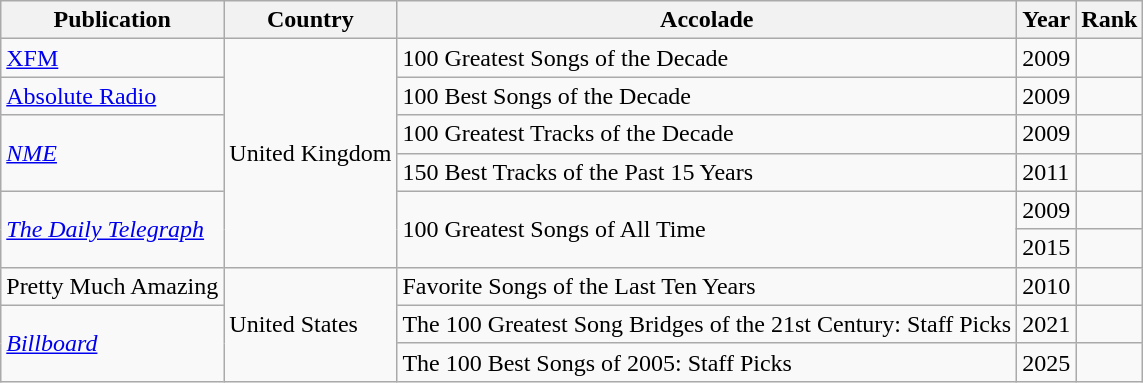<table class="wikitable sortable">
<tr>
<th>Publication</th>
<th>Country</th>
<th>Accolade</th>
<th>Year</th>
<th style="text-align:center;">Rank</th>
</tr>
<tr>
<td><a href='#'>XFM</a></td>
<td rowspan="6">United Kingdom</td>
<td>100 Greatest Songs of the Decade</td>
<td>2009</td>
<td></td>
</tr>
<tr>
<td><a href='#'>Absolute Radio</a></td>
<td>100 Best Songs of the Decade</td>
<td>2009</td>
<td></td>
</tr>
<tr>
<td rowspan="2"><em><a href='#'>NME</a></em></td>
<td>100 Greatest Tracks of the Decade</td>
<td>2009</td>
<td></td>
</tr>
<tr>
<td>150 Best Tracks of the Past 15 Years</td>
<td>2011</td>
<td></td>
</tr>
<tr>
<td rowspan="2"><em><a href='#'>The Daily Telegraph</a></em></td>
<td rowspan="2">100 Greatest Songs of All Time</td>
<td>2009</td>
<td></td>
</tr>
<tr>
<td>2015</td>
<td></td>
</tr>
<tr>
<td>Pretty Much Amazing</td>
<td rowspan="3">United States</td>
<td>Favorite Songs of the Last Ten Years</td>
<td>2010</td>
<td></td>
</tr>
<tr>
<td rowspan="3"><em><a href='#'>Billboard</a></em></td>
<td>The 100 Greatest Song Bridges of the 21st Century: Staff Picks</td>
<td>2021</td>
<td></td>
</tr>
<tr>
<td>The 100 Best Songs of 2005: Staff Picks</td>
<td>2025</td>
<td></td>
</tr>
</table>
